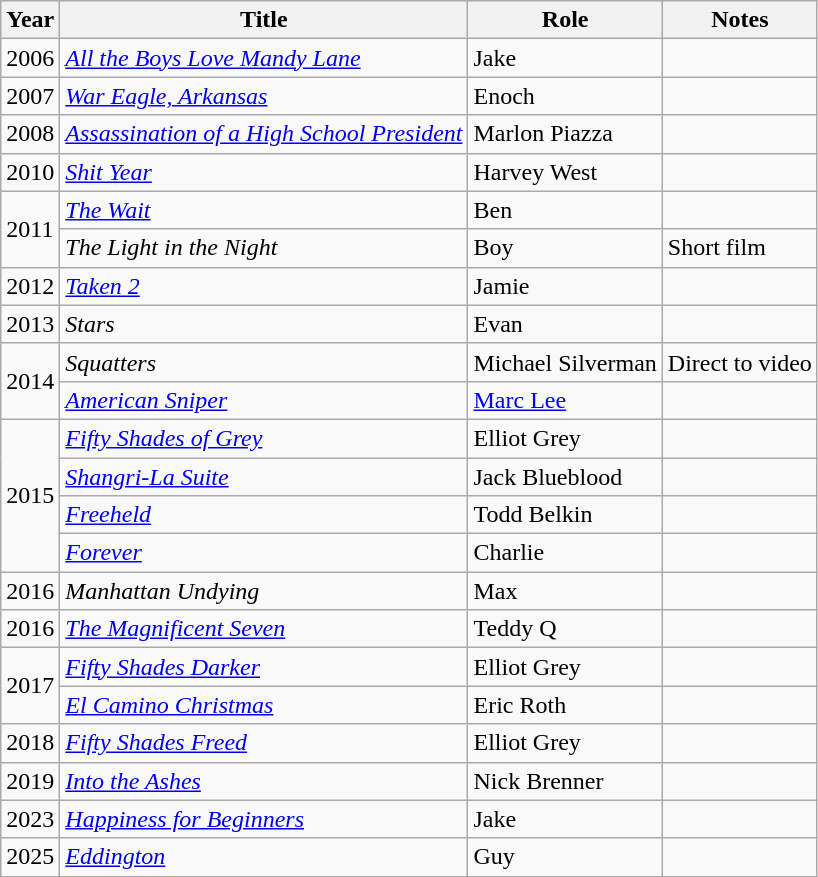<table class="wikitable sortable">
<tr>
<th>Year</th>
<th>Title</th>
<th>Role</th>
<th class="unsortable">Notes</th>
</tr>
<tr>
<td>2006</td>
<td><em><a href='#'>All the Boys Love Mandy Lane</a></em></td>
<td>Jake</td>
<td></td>
</tr>
<tr>
<td>2007</td>
<td><em><a href='#'>War Eagle, Arkansas</a></em></td>
<td>Enoch</td>
<td></td>
</tr>
<tr>
<td>2008</td>
<td><em><a href='#'>Assassination of a High School President</a></em></td>
<td>Marlon Piazza</td>
<td></td>
</tr>
<tr>
<td>2010</td>
<td><em><a href='#'>Shit Year</a></em></td>
<td>Harvey West</td>
<td></td>
</tr>
<tr>
<td rowspan=2>2011</td>
<td><em><a href='#'>The Wait</a></em></td>
<td>Ben</td>
<td></td>
</tr>
<tr>
<td><em>The Light in the Night</em></td>
<td>Boy</td>
<td>Short film</td>
</tr>
<tr>
<td>2012</td>
<td><em><a href='#'>Taken 2</a></em></td>
<td>Jamie</td>
<td></td>
</tr>
<tr>
<td>2013</td>
<td><em>Stars</em></td>
<td>Evan</td>
<td></td>
</tr>
<tr>
<td rowspan=2>2014</td>
<td><em>Squatters</em></td>
<td>Michael Silverman</td>
<td>Direct to video</td>
</tr>
<tr>
<td><em><a href='#'>American Sniper</a></em></td>
<td><a href='#'>Marc Lee</a></td>
<td></td>
</tr>
<tr>
<td rowspan=4>2015</td>
<td><em><a href='#'>Fifty Shades of Grey</a></em></td>
<td>Elliot Grey</td>
<td></td>
</tr>
<tr>
<td><em><a href='#'>Shangri-La Suite</a></em></td>
<td>Jack Blueblood</td>
<td></td>
</tr>
<tr>
<td><em><a href='#'>Freeheld</a></em></td>
<td>Todd Belkin</td>
<td></td>
</tr>
<tr>
<td><em><a href='#'>Forever</a></em></td>
<td>Charlie</td>
<td></td>
</tr>
<tr>
<td>2016</td>
<td><em>Manhattan Undying</em></td>
<td>Max</td>
<td></td>
</tr>
<tr>
<td>2016</td>
<td><em><a href='#'>The Magnificent Seven</a></em></td>
<td>Teddy Q</td>
<td></td>
</tr>
<tr>
<td rowspan=2>2017</td>
<td><em><a href='#'>Fifty Shades Darker</a></em></td>
<td>Elliot Grey</td>
<td></td>
</tr>
<tr>
<td><em><a href='#'>El Camino Christmas</a></em></td>
<td>Eric Roth</td>
<td></td>
</tr>
<tr>
<td>2018</td>
<td><em><a href='#'>Fifty Shades Freed</a></em></td>
<td>Elliot Grey</td>
<td></td>
</tr>
<tr>
<td>2019</td>
<td><em><a href='#'>Into the Ashes</a></em></td>
<td>Nick Brenner</td>
<td></td>
</tr>
<tr>
<td>2023</td>
<td><em><a href='#'>Happiness for Beginners</a></em></td>
<td>Jake</td>
<td></td>
</tr>
<tr>
<td>2025</td>
<td><em><a href='#'>Eddington</a></em></td>
<td>Guy</td>
<td></td>
</tr>
</table>
